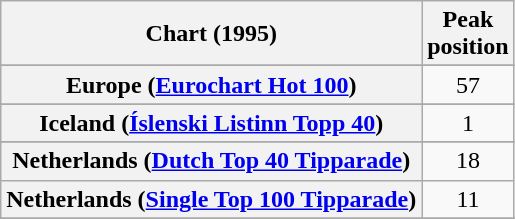<table class="wikitable sortable plainrowheaders" style="text-align:center">
<tr>
<th>Chart (1995)</th>
<th>Peak<br>position</th>
</tr>
<tr>
</tr>
<tr>
<th scope="row">Europe (<a href='#'>Eurochart Hot 100</a>)</th>
<td>57</td>
</tr>
<tr>
</tr>
<tr>
<th scope="row">Iceland (<a href='#'>Íslenski Listinn Topp 40</a>)</th>
<td>1</td>
</tr>
<tr>
</tr>
<tr>
<th scope="row">Netherlands (<a href='#'>Dutch Top 40 Tipparade</a>)</th>
<td>18</td>
</tr>
<tr>
<th scope="row">Netherlands (<a href='#'>Single Top 100 Tipparade</a>)</th>
<td>11</td>
</tr>
<tr>
</tr>
<tr>
</tr>
<tr>
</tr>
</table>
